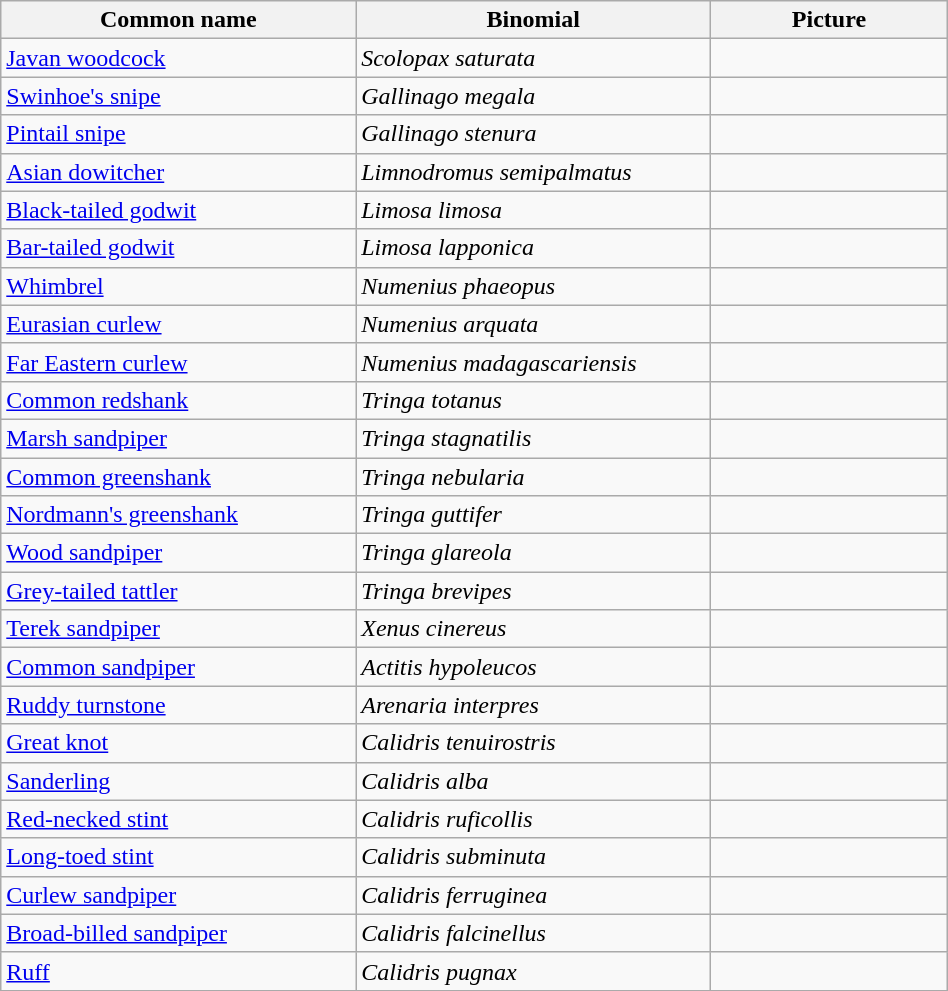<table width=50% class="wikitable">
<tr>
<th width=30%>Common name</th>
<th width=30%>Binomial</th>
<th width=20%>Picture</th>
</tr>
<tr>
<td><a href='#'>Javan woodcock</a></td>
<td><em>Scolopax saturata</em></td>
<td></td>
</tr>
<tr>
<td><a href='#'>Swinhoe's snipe</a></td>
<td><em>Gallinago megala</em></td>
<td></td>
</tr>
<tr>
<td><a href='#'>Pintail snipe</a></td>
<td><em>Gallinago stenura</em></td>
<td></td>
</tr>
<tr>
<td><a href='#'>Asian dowitcher</a></td>
<td><em>Limnodromus semipalmatus</em></td>
<td></td>
</tr>
<tr>
<td><a href='#'>Black-tailed godwit</a></td>
<td><em>Limosa limosa</em></td>
<td></td>
</tr>
<tr>
<td><a href='#'>Bar-tailed godwit</a></td>
<td><em>Limosa lapponica</em></td>
<td></td>
</tr>
<tr>
<td><a href='#'>Whimbrel</a></td>
<td><em>Numenius phaeopus</em></td>
<td></td>
</tr>
<tr>
<td><a href='#'>Eurasian curlew</a></td>
<td><em>Numenius arquata</em></td>
<td></td>
</tr>
<tr>
<td><a href='#'>Far Eastern curlew</a></td>
<td><em>Numenius madagascariensis</em></td>
<td></td>
</tr>
<tr>
<td><a href='#'>Common redshank</a></td>
<td><em>Tringa totanus</em></td>
<td></td>
</tr>
<tr>
<td><a href='#'>Marsh sandpiper</a></td>
<td><em>Tringa stagnatilis</em></td>
<td></td>
</tr>
<tr>
<td><a href='#'>Common greenshank</a></td>
<td><em>Tringa nebularia</em></td>
<td></td>
</tr>
<tr>
<td><a href='#'>Nordmann's greenshank</a></td>
<td><em>Tringa guttifer</em></td>
<td></td>
</tr>
<tr>
<td><a href='#'>Wood sandpiper</a></td>
<td><em>Tringa glareola</em></td>
<td></td>
</tr>
<tr>
<td><a href='#'>Grey-tailed tattler</a></td>
<td><em>Tringa brevipes</em></td>
<td></td>
</tr>
<tr>
<td><a href='#'>Terek sandpiper</a></td>
<td><em>Xenus cinereus</em></td>
<td></td>
</tr>
<tr>
<td><a href='#'>Common sandpiper</a></td>
<td><em>Actitis hypoleucos</em></td>
<td></td>
</tr>
<tr>
<td><a href='#'>Ruddy turnstone</a></td>
<td><em>Arenaria interpres</em></td>
<td></td>
</tr>
<tr>
<td><a href='#'>Great knot</a></td>
<td><em>Calidris tenuirostris</em></td>
<td></td>
</tr>
<tr>
<td><a href='#'>Sanderling</a></td>
<td><em>Calidris alba</em></td>
<td></td>
</tr>
<tr>
<td><a href='#'>Red-necked stint</a></td>
<td><em>Calidris ruficollis</em></td>
<td></td>
</tr>
<tr>
<td><a href='#'>Long-toed stint</a></td>
<td><em>Calidris subminuta</em></td>
<td></td>
</tr>
<tr>
<td><a href='#'>Curlew sandpiper</a></td>
<td><em>Calidris ferruginea</em></td>
<td></td>
</tr>
<tr>
<td><a href='#'>Broad-billed sandpiper</a></td>
<td><em>Calidris falcinellus</em></td>
<td></td>
</tr>
<tr>
<td><a href='#'>Ruff</a></td>
<td><em>Calidris pugnax</em></td>
<td></td>
</tr>
</table>
